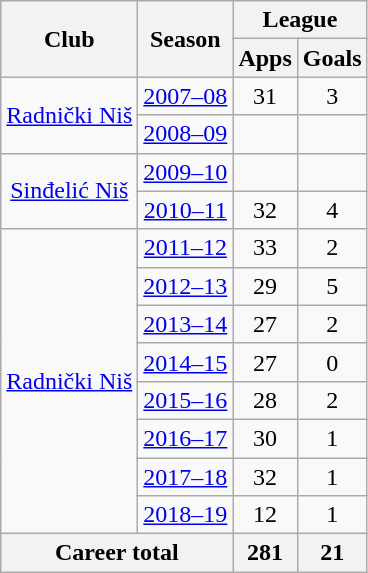<table class="wikitable" style="text-align:center">
<tr>
<th rowspan="2">Club</th>
<th rowspan="2">Season</th>
<th colspan="2">League</th>
</tr>
<tr>
<th>Apps</th>
<th>Goals</th>
</tr>
<tr>
<td rowspan="2"><a href='#'>Radnički Niš</a></td>
<td><a href='#'>2007–08</a></td>
<td>31</td>
<td>3</td>
</tr>
<tr>
<td><a href='#'>2008–09</a></td>
<td></td>
<td></td>
</tr>
<tr>
<td rowspan="2"><a href='#'>Sinđelić Niš</a></td>
<td><a href='#'>2009–10</a></td>
<td></td>
<td></td>
</tr>
<tr>
<td><a href='#'>2010–11</a></td>
<td>32</td>
<td>4</td>
</tr>
<tr>
<td rowspan="8"><a href='#'>Radnički Niš</a></td>
<td><a href='#'>2011–12</a></td>
<td>33</td>
<td>2</td>
</tr>
<tr>
<td><a href='#'>2012–13</a></td>
<td>29</td>
<td>5</td>
</tr>
<tr>
<td><a href='#'>2013–14</a></td>
<td>27</td>
<td>2</td>
</tr>
<tr>
<td><a href='#'>2014–15</a></td>
<td>27</td>
<td>0</td>
</tr>
<tr>
<td><a href='#'>2015–16</a></td>
<td>28</td>
<td>2</td>
</tr>
<tr>
<td><a href='#'>2016–17</a></td>
<td>30</td>
<td>1</td>
</tr>
<tr>
<td><a href='#'>2017–18</a></td>
<td>32</td>
<td>1</td>
</tr>
<tr>
<td><a href='#'>2018–19</a></td>
<td>12</td>
<td>1</td>
</tr>
<tr>
<th colspan="2">Career total</th>
<th>281</th>
<th>21</th>
</tr>
</table>
